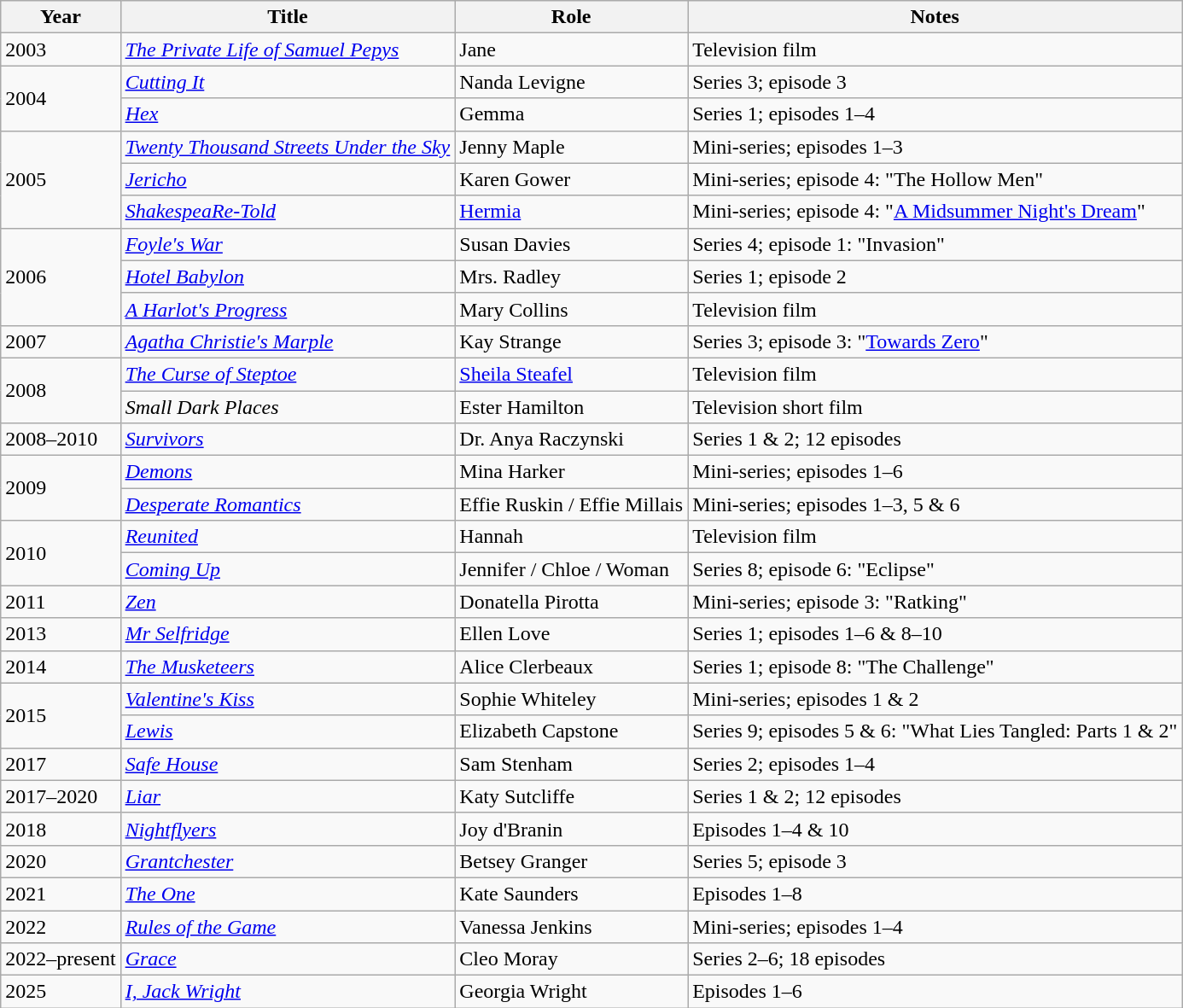<table class="wikitable">
<tr>
<th>Year</th>
<th>Title</th>
<th>Role</th>
<th>Notes</th>
</tr>
<tr>
<td>2003</td>
<td><em><a href='#'>The Private Life of Samuel Pepys</a></em></td>
<td>Jane</td>
<td>Television film</td>
</tr>
<tr>
<td rowspan="2">2004</td>
<td><em><a href='#'>Cutting It</a></em></td>
<td>Nanda Levigne</td>
<td>Series 3; episode 3</td>
</tr>
<tr>
<td><em><a href='#'>Hex</a></em></td>
<td>Gemma</td>
<td>Series 1; episodes 1–4</td>
</tr>
<tr>
<td rowspan="3">2005</td>
<td><em><a href='#'>Twenty Thousand Streets Under the Sky</a></em></td>
<td>Jenny Maple</td>
<td>Mini-series; episodes 1–3</td>
</tr>
<tr>
<td><em><a href='#'>Jericho</a></em></td>
<td>Karen Gower</td>
<td>Mini-series; episode 4: "The Hollow Men"</td>
</tr>
<tr>
<td><em><a href='#'>ShakespeaRe-Told</a></em></td>
<td><a href='#'>Hermia</a></td>
<td>Mini-series; episode 4: "<a href='#'>A Midsummer Night's Dream</a>"</td>
</tr>
<tr>
<td rowspan="3">2006</td>
<td><em><a href='#'>Foyle's War</a></em></td>
<td>Susan Davies</td>
<td>Series 4; episode 1: "Invasion"</td>
</tr>
<tr>
<td><em><a href='#'>Hotel Babylon</a></em></td>
<td>Mrs. Radley</td>
<td>Series 1; episode 2</td>
</tr>
<tr>
<td><em><a href='#'>A Harlot's Progress</a></em></td>
<td>Mary Collins</td>
<td>Television film</td>
</tr>
<tr>
<td>2007</td>
<td><em><a href='#'>Agatha Christie's Marple</a></em></td>
<td>Kay Strange</td>
<td>Series 3; episode 3: "<a href='#'>Towards Zero</a>"</td>
</tr>
<tr>
<td rowspan="2">2008</td>
<td><em><a href='#'>The Curse of Steptoe</a></em></td>
<td><a href='#'>Sheila Steafel</a></td>
<td>Television film</td>
</tr>
<tr>
<td><em>Small Dark Places</em></td>
<td>Ester Hamilton</td>
<td>Television short film</td>
</tr>
<tr>
<td>2008–2010</td>
<td><em><a href='#'>Survivors</a></em></td>
<td>Dr. Anya Raczynski</td>
<td>Series 1 & 2; 12 episodes</td>
</tr>
<tr>
<td rowspan="2">2009</td>
<td><em><a href='#'>Demons</a></em></td>
<td>Mina Harker</td>
<td>Mini-series; episodes 1–6</td>
</tr>
<tr>
<td><em><a href='#'>Desperate Romantics</a></em></td>
<td>Effie Ruskin / Effie Millais</td>
<td>Mini-series; episodes 1–3, 5 & 6</td>
</tr>
<tr>
<td rowspan="2">2010</td>
<td><em><a href='#'>Reunited</a></em></td>
<td>Hannah</td>
<td>Television film</td>
</tr>
<tr>
<td><em><a href='#'>Coming Up</a></em></td>
<td>Jennifer / Chloe / Woman</td>
<td>Series 8; episode 6: "Eclipse"</td>
</tr>
<tr>
<td>2011</td>
<td><em><a href='#'>Zen</a></em></td>
<td>Donatella Pirotta</td>
<td>Mini-series; episode 3: "Ratking"</td>
</tr>
<tr>
<td>2013</td>
<td><em><a href='#'>Mr Selfridge</a></em></td>
<td>Ellen Love</td>
<td>Series 1; episodes 1–6 & 8–10</td>
</tr>
<tr>
<td>2014</td>
<td><em><a href='#'>The Musketeers</a></em></td>
<td>Alice Clerbeaux</td>
<td>Series 1; episode 8: "The Challenge"</td>
</tr>
<tr>
<td rowspan="2">2015</td>
<td><em><a href='#'>Valentine's Kiss</a></em></td>
<td>Sophie Whiteley</td>
<td>Mini-series; episodes 1 & 2</td>
</tr>
<tr>
<td><em><a href='#'>Lewis</a></em></td>
<td>Elizabeth Capstone</td>
<td>Series 9; episodes 5 & 6: "What Lies Tangled: Parts 1 & 2"</td>
</tr>
<tr>
<td>2017</td>
<td><em><a href='#'>Safe House</a></em></td>
<td>Sam Stenham</td>
<td>Series 2; episodes 1–4</td>
</tr>
<tr>
<td>2017–2020</td>
<td><em><a href='#'>Liar</a></em></td>
<td>Katy Sutcliffe</td>
<td>Series 1 & 2; 12 episodes</td>
</tr>
<tr>
<td>2018</td>
<td><em><a href='#'>Nightflyers</a></em></td>
<td>Joy d'Branin</td>
<td>Episodes 1–4 & 10</td>
</tr>
<tr>
<td>2020</td>
<td><em><a href='#'>Grantchester</a></em></td>
<td>Betsey Granger</td>
<td>Series 5; episode 3</td>
</tr>
<tr>
<td>2021</td>
<td><em><a href='#'>The One</a></em></td>
<td>Kate Saunders</td>
<td>Episodes 1–8</td>
</tr>
<tr>
<td>2022</td>
<td><em><a href='#'>Rules of the Game</a></em></td>
<td>Vanessa Jenkins</td>
<td>Mini-series; episodes 1–4</td>
</tr>
<tr>
<td>2022–present</td>
<td><em><a href='#'>Grace</a></em></td>
<td>Cleo Moray</td>
<td>Series 2–6; 18 episodes</td>
</tr>
<tr>
<td>2025</td>
<td><em><a href='#'>I, Jack Wright</a></em></td>
<td>Georgia Wright</td>
<td>Episodes 1–6</td>
</tr>
</table>
